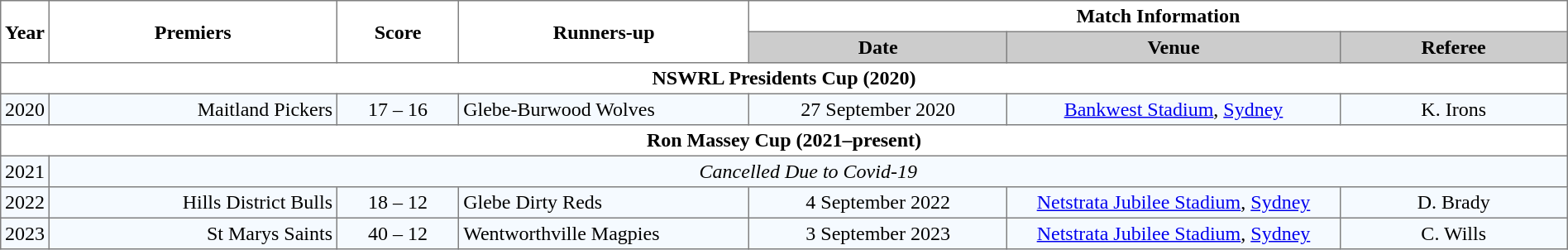<table border="1" cellpadding="3" cellspacing="0" width="100%" style="border-collapse:collapse;  text-align:center;">
<tr>
<th rowspan="2">Year</th>
<th rowspan="2" width="19%">Premiers</th>
<th rowspan="2" width="8%">Score</th>
<th rowspan="2" width="19%">Runners-up</th>
<th colspan="3">Match Information</th>
</tr>
<tr style="background:#CCCCCC">
<th width="17%">Date</th>
<th width="22%">Venue</th>
<th width="50%">Referee</th>
</tr>
<tr>
<th colspan="7">NSWRL Presidents Cup (2020)</th>
</tr>
<tr style="text-align:center; background:#f5faff;">
<td>2020</td>
<td align="right">Maitland Pickers </td>
<td>17 – 16</td>
<td align="left"> Glebe-Burwood Wolves</td>
<td>27 September 2020</td>
<td><a href='#'>Bankwest Stadium</a>, <a href='#'>Sydney</a></td>
<td>K. Irons</td>
</tr>
<tr>
<th colspan="7">Ron Massey Cup (2021–present)</th>
</tr>
<tr style="text-align:center; background:#f5faff;">
<td>2021</td>
<td colspan="6"><em>Cancelled Due to Covid-19</em></td>
</tr>
<tr style="text-align:center; background:#f5faff;">
<td>2022</td>
<td align="right">Hills District Bulls </td>
<td>18 – 12</td>
<td align="left"> Glebe Dirty Reds</td>
<td>4 September 2022</td>
<td><a href='#'>Netstrata Jubilee Stadium</a>, <a href='#'>Sydney</a></td>
<td>D. Brady</td>
</tr>
<tr style="text-align:center; background:#f5faff;">
<td>2023</td>
<td align="right">St Marys Saints </td>
<td>40 – 12</td>
<td align="left"> Wentworthville Magpies</td>
<td>3 September 2023</td>
<td><a href='#'>Netstrata Jubilee Stadium</a>, <a href='#'>Sydney</a></td>
<td>C. Wills</td>
</tr>
</table>
